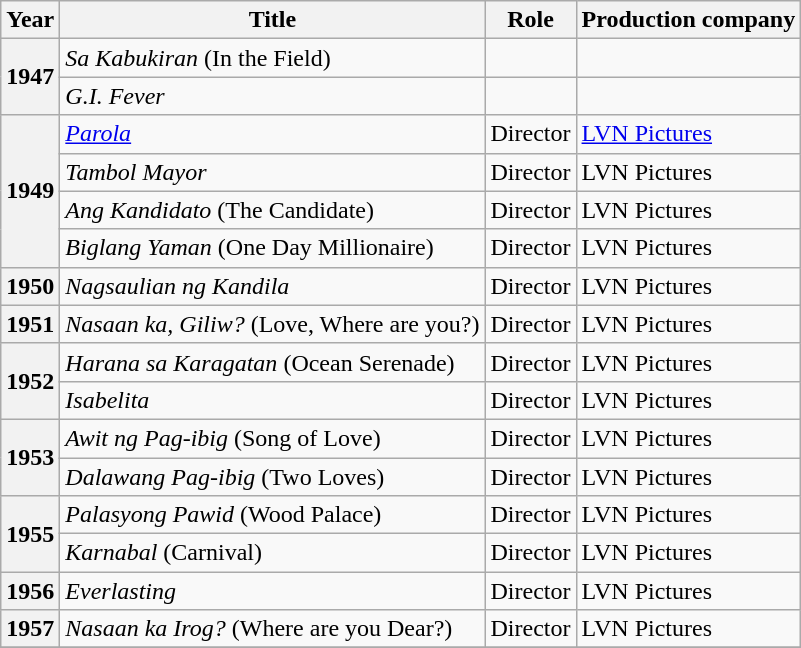<table class="wikitable plainrowheaders sortable">
<tr>
<th scope="col">Year</th>
<th scope="col">Title</th>
<th scope="col" class="unsortable">Role</th>
<th>Production company</th>
</tr>
<tr>
<th scope="row" rowspan=2>1947</th>
<td><em>Sa Kabukiran</em>  (In the Field)</td>
<td></td>
<td></td>
</tr>
<tr>
<td><em>G.I. Fever</em></td>
<td></td>
<td></td>
</tr>
<tr>
<th scope="row" rowspan=4>1949</th>
<td><em><a href='#'>Parola</a></em></td>
<td>Director</td>
<td><a href='#'>LVN Pictures</a></td>
</tr>
<tr>
<td><em>Tambol Mayor</em></td>
<td>Director</td>
<td>LVN Pictures</td>
</tr>
<tr>
<td><em>Ang Kandidato</em> (The Candidate)</td>
<td>Director</td>
<td>LVN Pictures</td>
</tr>
<tr>
<td><em>Biglang Yaman</em> (One Day Millionaire)</td>
<td>Director</td>
<td>LVN Pictures</td>
</tr>
<tr>
<th scope="row">1950</th>
<td><em>Nagsaulian ng Kandila</em></td>
<td>Director</td>
<td>LVN Pictures</td>
</tr>
<tr>
<th scope="row">1951</th>
<td><em>Nasaan ka, Giliw?</em> (Love, Where are you?)</td>
<td>Director</td>
<td>LVN Pictures</td>
</tr>
<tr>
<th scope="row" rowspan=2>1952</th>
<td><em>Harana sa Karagatan</em> (Ocean Serenade)</td>
<td>Director</td>
<td>LVN Pictures</td>
</tr>
<tr>
<td><em>Isabelita </em></td>
<td>Director</td>
<td>LVN Pictures</td>
</tr>
<tr>
<th scope="row" rowspan=2>1953</th>
<td><em>Awit ng Pag-ibig</em> (Song of Love)</td>
<td>Director</td>
<td>LVN Pictures</td>
</tr>
<tr>
<td><em>Dalawang Pag-ibig</em> (Two Loves)</td>
<td>Director</td>
<td>LVN Pictures</td>
</tr>
<tr>
<th scope="row" rowspan=2>1955</th>
<td><em>Palasyong Pawid </em> (Wood Palace)</td>
<td>Director</td>
<td>LVN Pictures</td>
</tr>
<tr>
<td><em>Karnabal</em> (Carnival)</td>
<td>Director</td>
<td>LVN Pictures</td>
</tr>
<tr>
<th scope="row">1956</th>
<td><em>Everlasting</em></td>
<td>Director</td>
<td>LVN Pictures</td>
</tr>
<tr>
<th scope="row">1957</th>
<td><em>Nasaan ka Irog?</em> (Where are you Dear?)</td>
<td>Director</td>
<td>LVN Pictures</td>
</tr>
<tr>
</tr>
</table>
